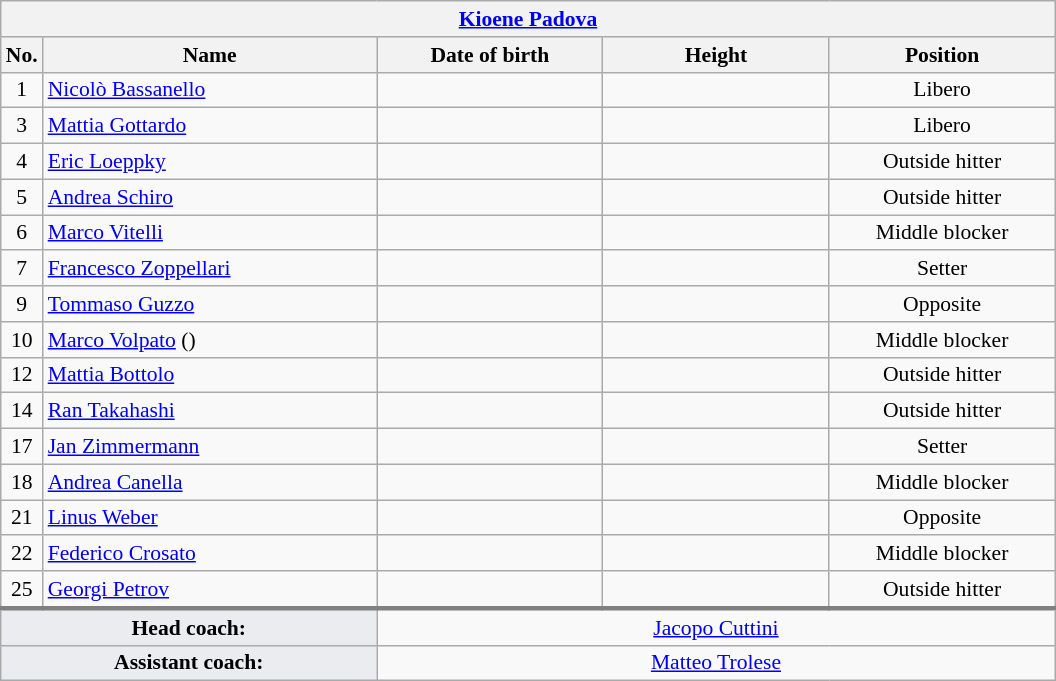<table class="wikitable collapsible collapsed" style="font-size:90%; text-align:center">
<tr>
<th colspan=5 style="width:30em"><a href='#'>Kioene Padova</a></th>
</tr>
<tr>
<th>No.</th>
<th style="width:15em">Name</th>
<th style="width:10em">Date of birth</th>
<th style="width:10em">Height</th>
<th style="width:10em">Position</th>
</tr>
<tr>
<td>1</td>
<td align=left> <a href='#'>Nicolò Bassanello</a></td>
<td align=right></td>
<td></td>
<td>Libero</td>
</tr>
<tr>
<td>3</td>
<td align=left> <a href='#'>Mattia Gottardo</a></td>
<td align=right></td>
<td></td>
<td>Libero</td>
</tr>
<tr>
<td>4</td>
<td align=left> <a href='#'>Eric Loeppky</a></td>
<td align=right></td>
<td></td>
<td>Outside hitter</td>
</tr>
<tr>
<td>5</td>
<td align=left> <a href='#'>Andrea Schiro</a></td>
<td align=right></td>
<td></td>
<td>Outside hitter</td>
</tr>
<tr>
<td>6</td>
<td align=left> <a href='#'>Marco Vitelli</a></td>
<td align=right></td>
<td></td>
<td>Middle blocker</td>
</tr>
<tr>
<td>7</td>
<td align=left> <a href='#'>Francesco Zoppellari</a></td>
<td align=right></td>
<td></td>
<td>Setter</td>
</tr>
<tr>
<td>9</td>
<td align=left> <a href='#'>Tommaso Guzzo</a></td>
<td align=right></td>
<td></td>
<td>Opposite</td>
</tr>
<tr>
<td>10</td>
<td align=left> <a href='#'>Marco Volpato</a> ()</td>
<td align=right></td>
<td></td>
<td>Middle blocker</td>
</tr>
<tr>
<td>12</td>
<td align=left> <a href='#'>Mattia Bottolo</a></td>
<td align=right></td>
<td></td>
<td>Outside hitter</td>
</tr>
<tr>
<td>14</td>
<td align=left> <a href='#'>Ran Takahashi</a></td>
<td align=right></td>
<td></td>
<td>Outside hitter</td>
</tr>
<tr>
<td>17</td>
<td align=left> <a href='#'>Jan Zimmermann</a></td>
<td align=right></td>
<td></td>
<td>Setter</td>
</tr>
<tr>
<td>18</td>
<td align=left> <a href='#'>Andrea Canella</a></td>
<td align=right></td>
<td></td>
<td>Middle blocker</td>
</tr>
<tr>
<td>21</td>
<td align=left> <a href='#'>Linus Weber</a></td>
<td align=right></td>
<td></td>
<td>Opposite</td>
</tr>
<tr>
<td>22</td>
<td align=left> <a href='#'>Federico Crosato</a></td>
<td align=right></td>
<td></td>
<td>Middle blocker</td>
</tr>
<tr>
<td>25</td>
<td align=left> <a href='#'>Georgi Petrov</a></td>
<td align=right></td>
<td></td>
<td>Outside hitter</td>
</tr>
<tr style="border-top: 3px solid grey">
<td colspan=2 style="background:#EAECF0"><strong>Head coach:</strong></td>
<td colspan=3> <a href='#'>Jacopo Cuttini</a></td>
</tr>
<tr>
<td colspan=2 style="background:#EAECF0"><strong>Assistant coach:</strong></td>
<td colspan=3> <a href='#'>Matteo Trolese</a></td>
</tr>
</table>
